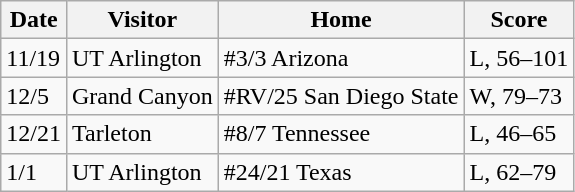<table class="wikitable">
<tr>
<th>Date</th>
<th>Visitor</th>
<th>Home</th>
<th>Score</th>
</tr>
<tr style="background: ;">
<td>11/19</td>
<td>UT Arlington</td>
<td>#3/3 Arizona</td>
<td>L, 56–101</td>
</tr>
<tr style="background: ;">
<td>12/5</td>
<td>Grand Canyon</td>
<td>#RV/25 San Diego State</td>
<td>W, 79–73</td>
</tr>
<tr style="background: ;">
<td>12/21</td>
<td>Tarleton</td>
<td>#8/7 Tennessee</td>
<td>L, 46–65</td>
</tr>
<tr>
<td>1/1</td>
<td>UT Arlington</td>
<td>#24/21 Texas</td>
<td>L, 62–79</td>
</tr>
</table>
